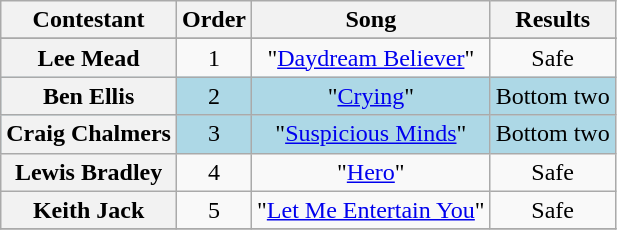<table class="wikitable plainrowheaders" style="text-align:center;">
<tr>
<th scope="col">Contestant</th>
<th scope="col">Order</th>
<th scope="col">Song</th>
<th scope="col">Results</th>
</tr>
<tr>
</tr>
<tr>
<th scope="row">Lee Mead</th>
<td>1</td>
<td>"<a href='#'>Daydream Believer</a>"</td>
<td>Safe</td>
</tr>
<tr style = "background:lightblue">
<th scope="row">Ben Ellis</th>
<td>2</td>
<td>"<a href='#'>Crying</a>"</td>
<td>Bottom two</td>
</tr>
<tr style = "background:lightblue">
<th scope="row">Craig Chalmers</th>
<td>3</td>
<td>"<a href='#'>Suspicious Minds</a>"</td>
<td>Bottom two</td>
</tr>
<tr>
<th scope="row">Lewis Bradley</th>
<td>4</td>
<td>"<a href='#'>Hero</a>"</td>
<td>Safe</td>
</tr>
<tr>
<th scope="row">Keith Jack</th>
<td>5</td>
<td>"<a href='#'>Let Me Entertain You</a>"</td>
<td>Safe</td>
</tr>
<tr>
</tr>
</table>
